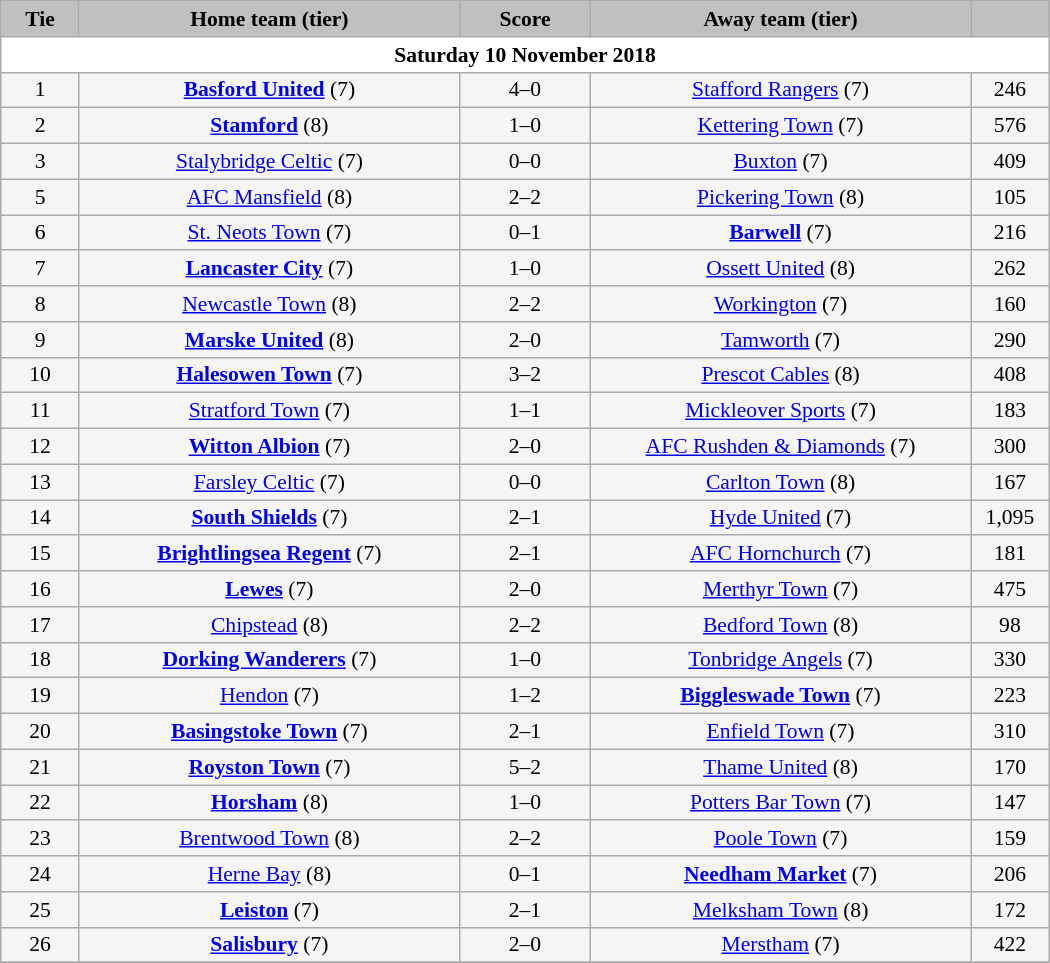<table class="wikitable" style="width: 700px; background:WhiteSmoke; text-align:center; font-size:90%">
<tr>
<td scope="col" style="width:  7.50%; background:silver;"><strong>Tie</strong></td>
<td scope="col" style="width: 36.25%; background:silver;"><strong>Home team (tier)</strong></td>
<td scope="col" style="width: 12.50%; background:silver;"><strong>Score</strong></td>
<td scope="col" style="width: 36.25%; background:silver;"><strong>Away team (tier)</strong></td>
<td scope="col" style="width:  7.50%; background:silver;"><strong></strong></td>
</tr>
<tr>
<td colspan="5" style= background:White><strong>Saturday 10 November 2018</strong></td>
</tr>
<tr>
<td>1</td>
<td><strong><a href='#'>Basford United</a></strong> (7)</td>
<td>4–0</td>
<td><a href='#'>Stafford Rangers</a> (7)</td>
<td>246</td>
</tr>
<tr>
<td>2</td>
<td><strong><a href='#'>Stamford</a></strong> (8)</td>
<td>1–0</td>
<td><a href='#'>Kettering Town</a> (7)</td>
<td>576</td>
</tr>
<tr>
<td>3</td>
<td><a href='#'>Stalybridge Celtic</a> (7)</td>
<td>0–0</td>
<td><a href='#'>Buxton</a> (7)</td>
<td>409</td>
</tr>
<tr>
<td>5</td>
<td><a href='#'>AFC Mansfield</a> (8)</td>
<td>2–2</td>
<td><a href='#'>Pickering Town</a> (8)</td>
<td>105</td>
</tr>
<tr>
<td>6</td>
<td><a href='#'>St. Neots Town</a> (7)</td>
<td>0–1</td>
<td><strong><a href='#'>Barwell</a></strong> (7)</td>
<td>216</td>
</tr>
<tr>
<td>7</td>
<td><strong><a href='#'>Lancaster City</a></strong> (7)</td>
<td>1–0</td>
<td><a href='#'>Ossett United</a> (8)</td>
<td>262</td>
</tr>
<tr>
<td>8</td>
<td><a href='#'>Newcastle Town</a> (8)</td>
<td>2–2</td>
<td><a href='#'>Workington</a> (7)</td>
<td>160</td>
</tr>
<tr>
<td>9</td>
<td><strong><a href='#'>Marske United</a></strong> (8)</td>
<td>2–0</td>
<td><a href='#'>Tamworth</a> (7)</td>
<td>290</td>
</tr>
<tr>
<td>10</td>
<td><strong><a href='#'>Halesowen Town</a></strong> (7)</td>
<td>3–2</td>
<td><a href='#'>Prescot Cables</a> (8)</td>
<td>408</td>
</tr>
<tr>
<td>11</td>
<td><a href='#'>Stratford Town</a> (7)</td>
<td>1–1</td>
<td><a href='#'>Mickleover Sports</a> (7)</td>
<td>183</td>
</tr>
<tr>
<td>12</td>
<td><strong><a href='#'>Witton Albion</a></strong> (7)</td>
<td>2–0</td>
<td><a href='#'>AFC Rushden & Diamonds</a> (7)</td>
<td>300</td>
</tr>
<tr>
<td>13</td>
<td><a href='#'>Farsley Celtic</a> (7)</td>
<td>0–0</td>
<td><a href='#'>Carlton Town</a> (8)</td>
<td>167</td>
</tr>
<tr>
<td>14</td>
<td><strong><a href='#'>South Shields</a></strong> (7)</td>
<td>2–1</td>
<td><a href='#'>Hyde United</a> (7)</td>
<td>1,095</td>
</tr>
<tr>
<td>15</td>
<td><strong><a href='#'>Brightlingsea Regent</a></strong> (7)</td>
<td>2–1</td>
<td><a href='#'>AFC Hornchurch</a> (7)</td>
<td>181</td>
</tr>
<tr>
<td>16</td>
<td><strong><a href='#'>Lewes</a></strong> (7)</td>
<td>2–0</td>
<td><a href='#'>Merthyr Town</a> (7)</td>
<td>475</td>
</tr>
<tr>
<td>17</td>
<td><a href='#'>Chipstead</a> (8)</td>
<td>2–2</td>
<td><a href='#'>Bedford Town</a> (8)</td>
<td>98</td>
</tr>
<tr>
<td>18</td>
<td><strong><a href='#'>Dorking Wanderers</a></strong> (7)</td>
<td>1–0</td>
<td><a href='#'>Tonbridge Angels</a> (7)</td>
<td>330</td>
</tr>
<tr>
<td>19</td>
<td><a href='#'>Hendon</a> (7)</td>
<td>1–2</td>
<td><strong><a href='#'>Biggleswade Town</a></strong> (7)</td>
<td>223</td>
</tr>
<tr>
<td>20</td>
<td><strong><a href='#'>Basingstoke Town</a></strong> (7)</td>
<td>2–1</td>
<td><a href='#'>Enfield Town</a> (7)</td>
<td>310</td>
</tr>
<tr>
<td>21</td>
<td><strong><a href='#'>Royston Town</a></strong> (7)</td>
<td>5–2</td>
<td><a href='#'>Thame United</a> (8)</td>
<td>170</td>
</tr>
<tr>
<td>22</td>
<td><strong><a href='#'>Horsham</a></strong> (8)</td>
<td>1–0</td>
<td><a href='#'>Potters Bar Town</a> (7)</td>
<td>147</td>
</tr>
<tr>
<td>23</td>
<td><a href='#'>Brentwood Town</a> (8)</td>
<td>2–2</td>
<td><a href='#'>Poole Town</a> (7)</td>
<td>159</td>
</tr>
<tr>
<td>24</td>
<td><a href='#'>Herne Bay</a> (8)</td>
<td>0–1</td>
<td><strong><a href='#'>Needham Market</a></strong> (7)</td>
<td>206</td>
</tr>
<tr>
<td>25</td>
<td><strong><a href='#'>Leiston</a></strong> (7)</td>
<td>2–1</td>
<td><a href='#'>Melksham Town</a> (8)</td>
<td>172</td>
</tr>
<tr>
<td>26</td>
<td><strong><a href='#'>Salisbury</a></strong> (7)</td>
<td>2–0</td>
<td><a href='#'>Merstham</a> (7)</td>
<td>422</td>
</tr>
<tr>
</tr>
</table>
